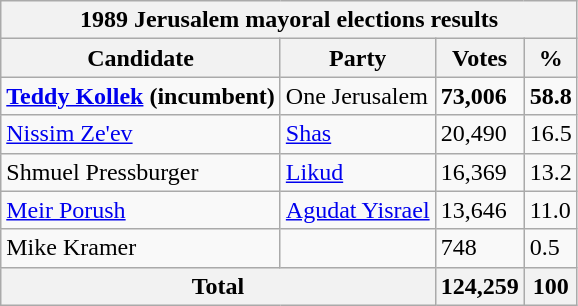<table class="wikitable sortable">
<tr>
<th colspan=4><strong>1989 Jerusalem mayoral elections results</strong></th>
</tr>
<tr>
<th>Candidate</th>
<th>Party</th>
<th>Votes</th>
<th>%</th>
</tr>
<tr>
<td><strong><a href='#'>Teddy Kollek</a> (incumbent)</strong></td>
<td>One Jerusalem</td>
<td><strong>73,006</strong></td>
<td><strong>58.8</strong></td>
</tr>
<tr>
<td><a href='#'>Nissim Ze'ev</a></td>
<td><a href='#'>Shas</a></td>
<td>20,490</td>
<td>16.5</td>
</tr>
<tr>
<td>Shmuel Pressburger</td>
<td><a href='#'>Likud</a></td>
<td>16,369</td>
<td>13.2</td>
</tr>
<tr>
<td><a href='#'>Meir Porush</a></td>
<td><a href='#'>Agudat Yisrael</a></td>
<td>13,646</td>
<td>11.0</td>
</tr>
<tr>
<td>Mike Kramer</td>
<td></td>
<td>748</td>
<td>0.5</td>
</tr>
<tr>
<th colspan=2>Total</th>
<th>124,259</th>
<th>100</th>
</tr>
</table>
